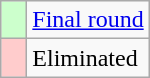<table class="wikitable">
<tr>
<td style="width:10px; background:#cfc;"></td>
<td><a href='#'>Final round</a></td>
</tr>
<tr>
<td style="width:10px; background:#fcc;"></td>
<td>Eliminated</td>
</tr>
</table>
